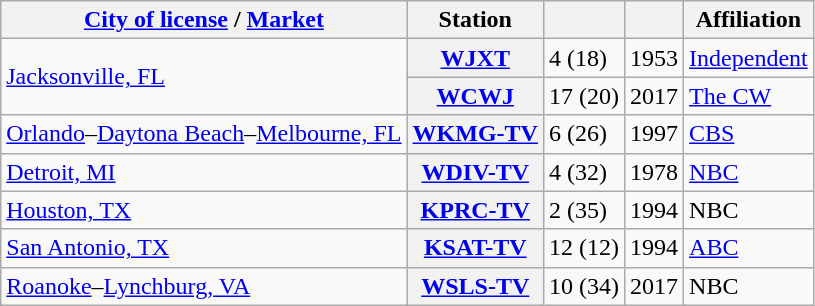<table class="wikitable sortable">
<tr>
<th scope="col"><a href='#'>City of license</a> / <a href='#'>Market</a></th>
<th scope="col">Station</th>
<th scope="col"></th>
<th scope="col"></th>
<th scope="col">Affiliation</th>
</tr>
<tr>
<td rowspan="2"><a href='#'>Jacksonville, FL</a></td>
<th><a href='#'>WJXT</a></th>
<td>4 (18)</td>
<td>1953</td>
<td><a href='#'>Independent</a></td>
</tr>
<tr>
<th><a href='#'>WCWJ</a></th>
<td>17 (20)</td>
<td>2017</td>
<td><a href='#'>The CW</a></td>
</tr>
<tr>
<td><a href='#'>Orlando</a>–<a href='#'>Daytona Beach</a>–<a href='#'>Melbourne, FL</a></td>
<th><a href='#'>WKMG-TV</a></th>
<td>6 (26)</td>
<td>1997</td>
<td><a href='#'>CBS</a></td>
</tr>
<tr>
<td><a href='#'>Detroit, MI</a></td>
<th><a href='#'>WDIV-TV</a></th>
<td>4 (32)</td>
<td>1978</td>
<td><a href='#'>NBC</a></td>
</tr>
<tr>
<td><a href='#'>Houston, TX</a></td>
<th><a href='#'>KPRC-TV</a></th>
<td>2 (35)</td>
<td>1994</td>
<td>NBC</td>
</tr>
<tr>
<td><a href='#'>San Antonio, TX</a></td>
<th><a href='#'>KSAT-TV</a></th>
<td>12 (12)</td>
<td>1994</td>
<td><a href='#'>ABC</a></td>
</tr>
<tr>
<td><a href='#'>Roanoke</a>–<a href='#'>Lynchburg, VA</a></td>
<th><a href='#'>WSLS-TV</a></th>
<td>10 (34)</td>
<td>2017</td>
<td>NBC</td>
</tr>
</table>
